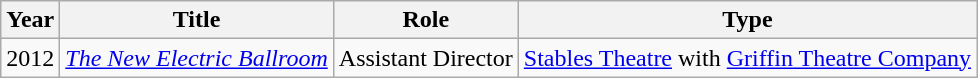<table class="wikitable">
<tr>
<th>Year</th>
<th>Title</th>
<th>Role</th>
<th>Type</th>
</tr>
<tr>
<td>2012</td>
<td><em><a href='#'>The New Electric Ballroom</a></em></td>
<td>Assistant Director</td>
<td><a href='#'>Stables Theatre</a> with <a href='#'>Griffin Theatre Company</a></td>
</tr>
</table>
